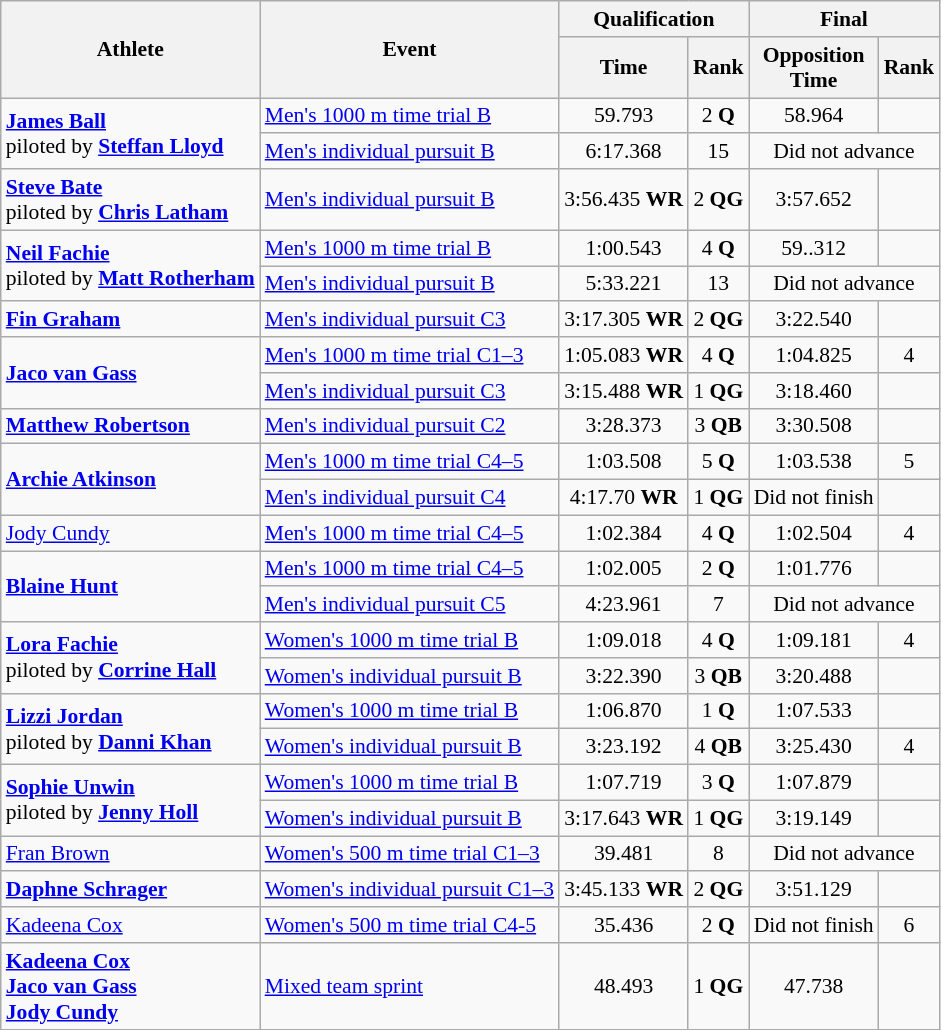<table class="wikitable sortable" style="font-size:90%">
<tr>
<th rowspan="2">Athlete</th>
<th rowspan="2">Event</th>
<th colspan="2">Qualification</th>
<th colspan="2">Final</th>
</tr>
<tr>
<th>Time</th>
<th>Rank</th>
<th>Opposition<br>Time</th>
<th>Rank</th>
</tr>
<tr style="text-align:center">
<td style="text-align:left" rowspan=2><strong><a href='#'>James Ball</a></strong> <br> piloted by <strong><a href='#'>Steffan Lloyd</a></strong></td>
<td style="text-align:left"><a href='#'>Men's 1000 m time trial B</a></td>
<td>59.793</td>
<td>2 <strong>Q</strong></td>
<td>58.964</td>
<td></td>
</tr>
<tr style="text-align:center">
<td style="text-align:left"><a href='#'>Men's individual pursuit B</a></td>
<td>6:17.368</td>
<td>15</td>
<td colspan="2">Did not advance</td>
</tr>
<tr style="text-align:center">
<td style="text-align:left"><strong><a href='#'>Steve Bate</a></strong><br> piloted by <strong><a href='#'>Chris Latham</a></strong></td>
<td style="text-align:left"><a href='#'>Men's individual pursuit B</a></td>
<td>3:56.435 <strong>WR</strong></td>
<td>2 <strong>QG</strong></td>
<td>3:57.652</td>
<td></td>
</tr>
<tr style="text-align:center">
<td style="text-align:left" rowspan=2><strong><a href='#'>Neil Fachie</a></strong><br> piloted by <strong><a href='#'>Matt Rotherham</a></strong></td>
<td style="text-align:left"><a href='#'>Men's 1000 m time trial B</a></td>
<td>1:00.543</td>
<td>4 <strong>Q</strong></td>
<td>59..312</td>
<td></td>
</tr>
<tr style="text-align:center">
<td style="text-align:left"><a href='#'>Men's individual pursuit B</a></td>
<td>5:33.221</td>
<td>13</td>
<td colspan="2">Did not advance</td>
</tr>
<tr style="text-align:center">
<td style="text-align:left"><strong><a href='#'>Fin Graham</a></strong></td>
<td style="text-align:left"><a href='#'>Men's individual pursuit C3</a></td>
<td>3:17.305 <strong>WR</strong></td>
<td>2 <strong>QG</strong></td>
<td>3:22.540</td>
<td></td>
</tr>
<tr style="text-align:center">
<td style="text-align:left" rowspan=2><strong><a href='#'>Jaco van Gass</a></strong></td>
<td style="text-align:left"><a href='#'>Men's 1000 m time trial C1–3</a></td>
<td>1:05.083 <strong>WR</strong> </td>
<td>4 <strong>Q</strong></td>
<td>1:04.825</td>
<td>4</td>
</tr>
<tr style="text-align:center">
<td style="text-align:left"><a href='#'>Men's individual pursuit C3</a></td>
<td>3:15.488 <strong>WR</strong></td>
<td>1 <strong>QG</strong></td>
<td>3:18.460</td>
<td></td>
</tr>
<tr style="text-align:center">
<td style="text-align:left"><strong><a href='#'>Matthew Robertson</a></strong></td>
<td style="text-align:left"><a href='#'>Men's individual pursuit C2</a></td>
<td>3:28.373</td>
<td>3 <strong>QB</strong></td>
<td>3:30.508</td>
<td></td>
</tr>
<tr style="text-align:center">
<td style="text-align:left" rowspan=2><strong><a href='#'>Archie Atkinson</a></strong></td>
<td style="text-align:left"><a href='#'>Men's 1000 m time trial C4–5</a></td>
<td>1:03.508</td>
<td>5 <strong>Q</strong></td>
<td>1:03.538</td>
<td>5</td>
</tr>
<tr style="text-align:center">
<td style="text-align:left"><a href='#'>Men's individual pursuit C4</a></td>
<td>4:17.70 <strong>WR</strong></td>
<td>1 <strong>QG</strong></td>
<td>Did not finish</td>
<td></td>
</tr>
<tr style="text-align:center">
<td style="text-align:left"><a href='#'>Jody Cundy</a></td>
<td style="text-align:left"><a href='#'>Men's 1000 m time trial C4–5</a></td>
<td>1:02.384</td>
<td>4 <strong>Q</strong></td>
<td>1:02.504</td>
<td>4</td>
</tr>
<tr style="text-align:center">
<td style="text-align:left" rowspan=2><strong><a href='#'>Blaine Hunt</a></strong></td>
<td style="text-align:left"><a href='#'>Men's 1000 m time trial C4–5</a></td>
<td>1:02.005</td>
<td>2 <strong>Q</strong></td>
<td>1:01.776</td>
<td></td>
</tr>
<tr style="text-align:center">
<td style="text-align:left"><a href='#'>Men's individual pursuit C5</a></td>
<td>4:23.961</td>
<td>7</td>
<td colspan=2>Did not advance</td>
</tr>
<tr style="text-align:center">
<td style="text-align:left" rowspan=2><strong><a href='#'>Lora Fachie</a></strong><br> piloted by <strong><a href='#'>Corrine Hall</a></strong></td>
<td style="text-align:left"><a href='#'>Women's 1000 m time trial B</a></td>
<td>1:09.018</td>
<td>4 <strong>Q</strong></td>
<td>1:09.181</td>
<td>4</td>
</tr>
<tr style="text-align:center">
<td style="text-align:left"><a href='#'>Women's individual pursuit B</a></td>
<td>3:22.390</td>
<td>3 <strong>QB</strong></td>
<td>3:20.488</td>
<td></td>
</tr>
<tr style="text-align:center">
<td style="text-align:left" rowspan=2><strong><a href='#'>Lizzi Jordan</a></strong><br> piloted by <strong><a href='#'>Danni Khan</a></strong></td>
<td style="text-align:left"><a href='#'>Women's 1000 m time trial B</a></td>
<td>1:06.870</td>
<td>1 <strong>Q</strong></td>
<td>1:07.533</td>
<td></td>
</tr>
<tr style="text-align:center">
<td style="text-align:left"><a href='#'>Women's individual pursuit B</a></td>
<td>3:23.192</td>
<td>4 <strong>QB</strong></td>
<td>3:25.430</td>
<td>4</td>
</tr>
<tr style="text-align:center">
<td style="text-align:left" rowspan=2><strong><a href='#'>Sophie Unwin</a></strong><br> piloted by <strong><a href='#'>Jenny Holl</a></strong></td>
<td style="text-align:left"><a href='#'>Women's 1000 m time trial B</a></td>
<td>1:07.719</td>
<td>3 <strong>Q</strong></td>
<td>1:07.879</td>
<td></td>
</tr>
<tr style="text-align:center">
<td style="text-align:left"><a href='#'>Women's individual pursuit B</a></td>
<td>3:17.643 <strong>WR</strong></td>
<td>1 <strong>QG</strong></td>
<td>3:19.149</td>
<td></td>
</tr>
<tr style="text-align:center">
<td style="text-align:left"><a href='#'>Fran Brown</a></td>
<td style="text-align:left"><a href='#'>Women's 500 m time trial C1–3</a></td>
<td>39.481</td>
<td>8</td>
<td colspan=2>Did not advance</td>
</tr>
<tr style="text-align:center">
<td style="text-align:left"><strong><a href='#'>Daphne Schrager</a></strong></td>
<td style="text-align:left"><a href='#'>Women's individual pursuit C1–3</a></td>
<td>3:45.133 <strong>WR</strong></td>
<td>2 <strong>QG</strong></td>
<td>3:51.129</td>
<td></td>
</tr>
<tr style="text-align:center">
<td style="text-align:left"><a href='#'>Kadeena Cox</a></td>
<td style="text-align:left"><a href='#'>Women's 500 m time trial C4-5</a></td>
<td>35.436</td>
<td>2 <strong>Q</strong></td>
<td>Did not finish</td>
<td>6</td>
</tr>
<tr style="text-align:center">
<td style="text-align:left"><strong><a href='#'>Kadeena Cox</a></strong><br><strong><a href='#'>Jaco van Gass</a></strong><br><strong><a href='#'>Jody Cundy</a></strong></td>
<td style="text-align:left"><a href='#'>Mixed team sprint</a></td>
<td>48.493</td>
<td>1 <strong>QG</strong></td>
<td>47.738</td>
<td></td>
</tr>
</table>
